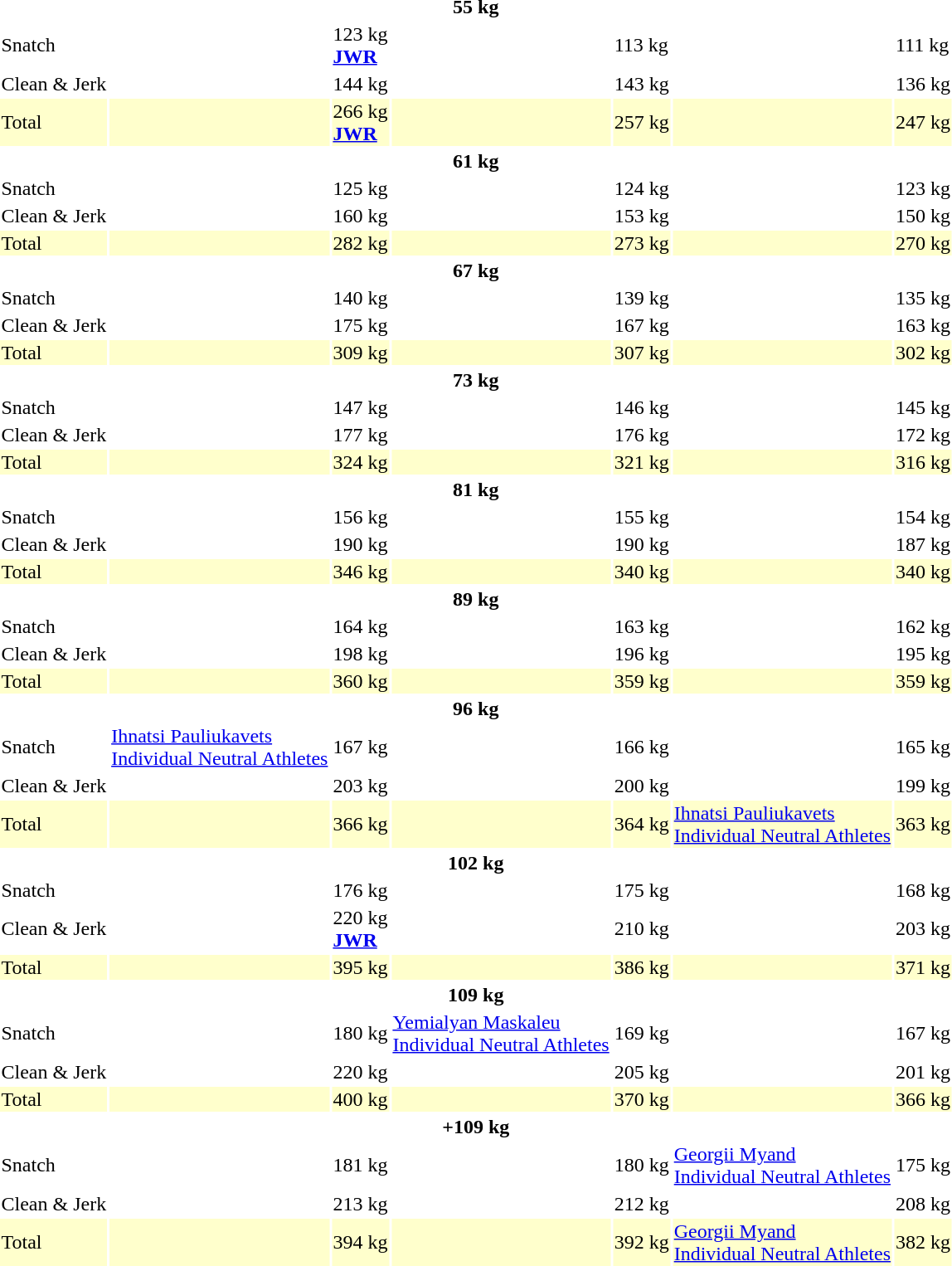<table>
<tr>
<th colspan=7>55 kg</th>
</tr>
<tr>
<td>Snatch</td>
<td></td>
<td>123 kg<br><strong><a href='#'>JWR</a></strong></td>
<td></td>
<td>113 kg</td>
<td></td>
<td>111 kg</td>
</tr>
<tr>
<td>Clean & Jerk</td>
<td></td>
<td>144 kg</td>
<td></td>
<td>143 kg</td>
<td></td>
<td>136 kg</td>
</tr>
<tr bgcolor=ffffcc>
<td>Total</td>
<td></td>
<td>266 kg<br><strong><a href='#'>JWR</a></strong></td>
<td></td>
<td>257 kg</td>
<td></td>
<td>247 kg</td>
</tr>
<tr>
<th colspan=7>61 kg</th>
</tr>
<tr>
<td>Snatch</td>
<td></td>
<td>125 kg</td>
<td></td>
<td>124 kg</td>
<td></td>
<td>123 kg</td>
</tr>
<tr>
<td>Clean & Jerk</td>
<td></td>
<td>160 kg</td>
<td></td>
<td>153 kg</td>
<td></td>
<td>150 kg</td>
</tr>
<tr bgcolor=ffffcc>
<td>Total</td>
<td></td>
<td>282 kg</td>
<td></td>
<td>273 kg</td>
<td></td>
<td>270 kg</td>
</tr>
<tr>
<th colspan=7>67 kg</th>
</tr>
<tr>
<td>Snatch</td>
<td></td>
<td>140 kg</td>
<td></td>
<td>139 kg</td>
<td></td>
<td>135 kg</td>
</tr>
<tr>
<td>Clean & Jerk</td>
<td></td>
<td>175 kg</td>
<td></td>
<td>167 kg</td>
<td></td>
<td>163 kg</td>
</tr>
<tr bgcolor=ffffcc>
<td>Total</td>
<td></td>
<td>309 kg</td>
<td></td>
<td>307 kg</td>
<td></td>
<td>302 kg</td>
</tr>
<tr>
<th colspan=7>73 kg</th>
</tr>
<tr>
<td>Snatch</td>
<td></td>
<td>147 kg</td>
<td></td>
<td>146 kg</td>
<td></td>
<td>145 kg</td>
</tr>
<tr>
<td>Clean & Jerk</td>
<td></td>
<td>177 kg</td>
<td></td>
<td>176 kg</td>
<td></td>
<td>172 kg</td>
</tr>
<tr bgcolor=ffffcc>
<td>Total</td>
<td></td>
<td>324 kg</td>
<td></td>
<td>321 kg</td>
<td></td>
<td>316 kg</td>
</tr>
<tr>
<th colspan=7>81 kg</th>
</tr>
<tr>
<td>Snatch</td>
<td></td>
<td>156 kg</td>
<td></td>
<td>155 kg</td>
<td></td>
<td>154 kg</td>
</tr>
<tr>
<td>Clean & Jerk</td>
<td></td>
<td>190 kg</td>
<td></td>
<td>190 kg</td>
<td></td>
<td>187 kg</td>
</tr>
<tr bgcolor=ffffcc>
<td>Total</td>
<td></td>
<td>346 kg</td>
<td></td>
<td>340 kg</td>
<td></td>
<td>340 kg</td>
</tr>
<tr>
<th colspan=7>89 kg</th>
</tr>
<tr>
<td>Snatch</td>
<td></td>
<td>164 kg</td>
<td></td>
<td>163 kg</td>
<td></td>
<td>162 kg</td>
</tr>
<tr>
<td>Clean & Jerk</td>
<td></td>
<td>198 kg</td>
<td></td>
<td>196 kg</td>
<td></td>
<td>195 kg</td>
</tr>
<tr bgcolor=ffffcc>
<td>Total</td>
<td></td>
<td>360 kg</td>
<td></td>
<td>359 kg</td>
<td></td>
<td>359 kg</td>
</tr>
<tr>
<th colspan=7>96 kg</th>
</tr>
<tr>
<td>Snatch</td>
<td><a href='#'>Ihnatsi Pauliukavets</a><br><a href='#'>Individual Neutral Athletes</a></td>
<td>167 kg</td>
<td></td>
<td>166 kg</td>
<td></td>
<td>165 kg</td>
</tr>
<tr>
<td>Clean & Jerk</td>
<td></td>
<td>203 kg</td>
<td></td>
<td>200 kg</td>
<td></td>
<td>199 kg</td>
</tr>
<tr bgcolor=ffffcc>
<td>Total</td>
<td></td>
<td>366 kg</td>
<td></td>
<td>364 kg</td>
<td><a href='#'>Ihnatsi Pauliukavets</a><br><a href='#'>Individual Neutral Athletes</a></td>
<td>363 kg</td>
</tr>
<tr>
<th colspan=7>102 kg</th>
</tr>
<tr>
<td>Snatch</td>
<td></td>
<td>176 kg</td>
<td></td>
<td>175 kg</td>
<td></td>
<td>168 kg</td>
</tr>
<tr>
<td>Clean & Jerk</td>
<td></td>
<td>220 kg<br><strong><a href='#'>JWR</a></strong></td>
<td></td>
<td>210 kg</td>
<td></td>
<td>203 kg</td>
</tr>
<tr bgcolor=ffffcc>
<td>Total</td>
<td></td>
<td>395 kg</td>
<td></td>
<td>386 kg</td>
<td></td>
<td>371 kg</td>
</tr>
<tr>
<th colspan=7>109 kg</th>
</tr>
<tr>
<td>Snatch</td>
<td></td>
<td>180 kg</td>
<td><a href='#'>Yemialyan Maskaleu</a><br><a href='#'>Individual Neutral Athletes</a></td>
<td>169 kg</td>
<td></td>
<td>167 kg</td>
</tr>
<tr>
<td>Clean & Jerk</td>
<td></td>
<td>220 kg</td>
<td></td>
<td>205 kg</td>
<td></td>
<td>201 kg</td>
</tr>
<tr bgcolor=ffffcc>
<td>Total</td>
<td></td>
<td>400 kg</td>
<td></td>
<td>370 kg</td>
<td></td>
<td>366 kg</td>
</tr>
<tr>
<th colspan=7>+109 kg</th>
</tr>
<tr>
<td>Snatch</td>
<td></td>
<td>181 kg</td>
<td></td>
<td>180 kg</td>
<td><a href='#'>Georgii Myand</a><br><a href='#'>Individual Neutral Athletes</a></td>
<td>175 kg</td>
</tr>
<tr>
<td>Clean & Jerk</td>
<td></td>
<td>213 kg</td>
<td></td>
<td>212 kg</td>
<td></td>
<td>208 kg</td>
</tr>
<tr bgcolor=ffffcc>
<td>Total</td>
<td></td>
<td>394 kg</td>
<td></td>
<td>392 kg</td>
<td><a href='#'>Georgii Myand</a><br><a href='#'>Individual Neutral Athletes</a></td>
<td>382 kg</td>
</tr>
</table>
